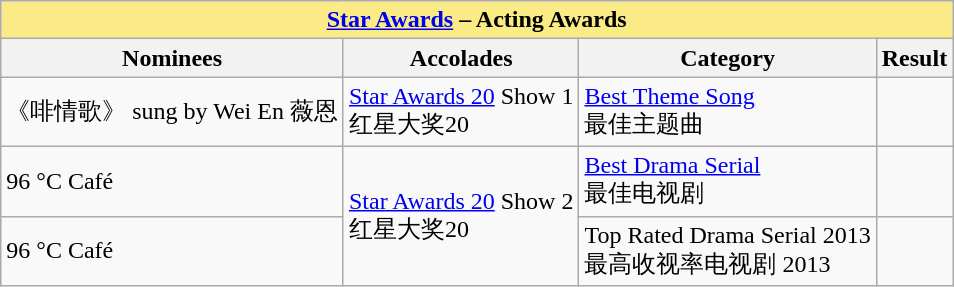<table class="wikitable sortable">
<tr>
<th colspan="4" - style="background:#FAEB86;" align="center"><a href='#'>Star Awards</a> – Acting Awards</th>
</tr>
<tr>
<th>Nominees</th>
<th>Accolades</th>
<th>Category</th>
<th>Result</th>
</tr>
<tr>
<td>《啡情歌》 sung by Wei En 薇恩</td>
<td><a href='#'>Star Awards 20</a> Show 1<br>红星大奖20</td>
<td><a href='#'>Best Theme Song</a> <br> 最佳主题曲</td>
<td></td>
</tr>
<tr>
<td>96 °C Café</td>
<td rowspan="4"><a href='#'>Star Awards 20</a> Show 2<br> 红星大奖20</td>
<td><a href='#'>Best Drama Serial</a><br> 最佳电视剧</td>
<td></td>
</tr>
<tr>
<td>96 °C Café</td>
<td>Top Rated Drama Serial 2013 <br> 最高收视率电视剧 2013</td>
<td></td>
</tr>
</table>
